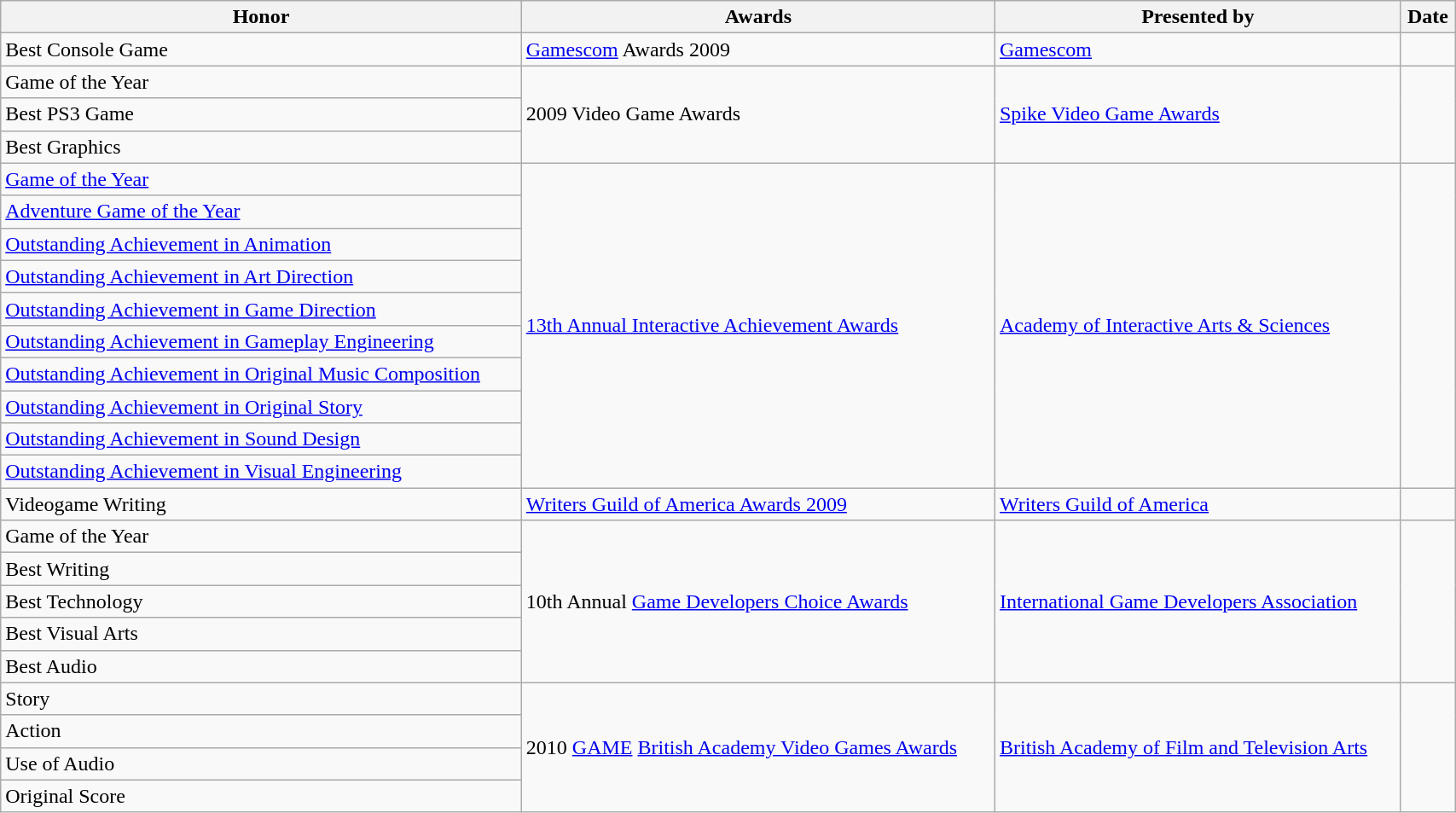<table class="wikitable" style="width:90%;">
<tr>
<th>Honor</th>
<th>Awards</th>
<th>Presented by</th>
<th>Date</th>
</tr>
<tr>
<td>Best Console Game</td>
<td><a href='#'>Gamescom</a> Awards 2009</td>
<td><a href='#'>Gamescom</a></td>
<td></td>
</tr>
<tr>
<td>Game of the Year</td>
<td rowspan="3">2009 Video Game Awards</td>
<td rowspan="3"><a href='#'>Spike Video Game Awards</a></td>
<td rowspan="3"></td>
</tr>
<tr>
<td>Best PS3 Game</td>
</tr>
<tr>
<td>Best Graphics</td>
</tr>
<tr>
<td><a href='#'>Game of the Year</a></td>
<td rowspan="10"><a href='#'>13th Annual Interactive Achievement Awards</a></td>
<td rowspan="10"><a href='#'>Academy of Interactive Arts & Sciences</a></td>
<td rowspan="10"></td>
</tr>
<tr>
<td><a href='#'>Adventure Game of the Year</a></td>
</tr>
<tr>
<td><a href='#'>Outstanding Achievement in Animation</a></td>
</tr>
<tr>
<td><a href='#'>Outstanding Achievement in Art Direction</a></td>
</tr>
<tr>
<td><a href='#'>Outstanding Achievement in Game Direction</a></td>
</tr>
<tr>
<td><a href='#'>Outstanding Achievement in Gameplay Engineering</a></td>
</tr>
<tr>
<td><a href='#'>Outstanding Achievement in Original Music Composition</a></td>
</tr>
<tr>
<td><a href='#'>Outstanding Achievement in Original Story</a></td>
</tr>
<tr>
<td><a href='#'>Outstanding Achievement in Sound Design</a></td>
</tr>
<tr>
<td><a href='#'>Outstanding Achievement in Visual Engineering</a></td>
</tr>
<tr>
<td>Videogame Writing</td>
<td><a href='#'>Writers Guild of America Awards 2009</a></td>
<td><a href='#'>Writers Guild of America</a></td>
<td></td>
</tr>
<tr>
<td>Game of the Year</td>
<td rowspan="5">10th Annual <a href='#'>Game Developers Choice Awards</a></td>
<td rowspan="5"><a href='#'>International Game Developers Association</a></td>
<td rowspan="5"></td>
</tr>
<tr>
<td>Best Writing</td>
</tr>
<tr>
<td>Best Technology</td>
</tr>
<tr>
<td>Best Visual Arts</td>
</tr>
<tr>
<td>Best Audio</td>
</tr>
<tr>
<td>Story</td>
<td rowspan="4">2010 <a href='#'>GAME</a> <a href='#'>British Academy Video Games Awards</a></td>
<td rowspan="4"><a href='#'>British Academy of Film and Television Arts</a></td>
<td rowspan="4"></td>
</tr>
<tr>
<td>Action</td>
</tr>
<tr>
<td>Use of Audio</td>
</tr>
<tr>
<td>Original Score</td>
</tr>
</table>
